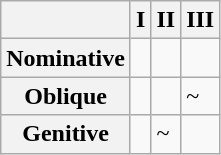<table class="wikitable">
<tr>
<th></th>
<th>I</th>
<th>II</th>
<th>III</th>
</tr>
<tr>
<th>Nominative</th>
<td></td>
<td></td>
<td></td>
</tr>
<tr>
<th>Oblique</th>
<td></td>
<td></td>
<td> ~ </td>
</tr>
<tr>
<th>Genitive</th>
<td></td>
<td> ~ </td>
<td></td>
</tr>
</table>
